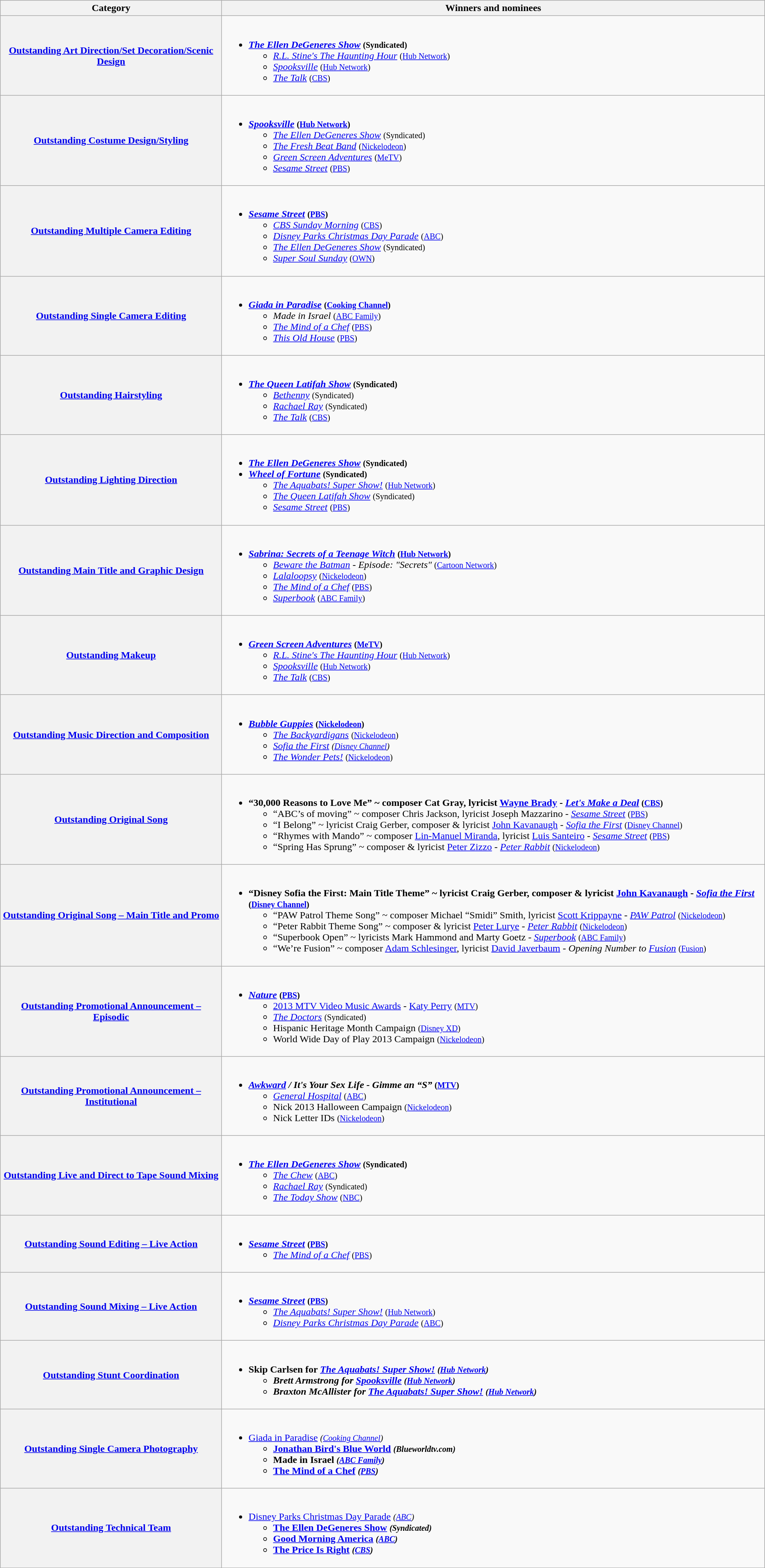<table class="wikitable sortable">
<tr>
<th scope="col">Category</th>
<th scope="col">Winners and nominees</th>
</tr>
<tr>
<th scope="row"><a href='#'>Outstanding Art Direction/Set Decoration/Scenic Design</a></th>
<td><br><ul><li><strong><em><a href='#'>The Ellen DeGeneres Show</a></em></strong> <small><strong>(Syndicated)</strong></small><ul><li><em><a href='#'>R.L. Stine's The Haunting Hour</a></em> <small>(<a href='#'>Hub Network</a>)</small></li><li><em><a href='#'>Spooksville</a></em> <small>(<a href='#'>Hub Network</a>)</small></li><li><em><a href='#'>The Talk</a></em> <small>(<a href='#'>CBS</a>)</small></li></ul></li></ul></td>
</tr>
<tr>
<th scope="row"><a href='#'>Outstanding Costume Design/Styling</a></th>
<td><br><ul><li><strong><em><a href='#'>Spooksville</a></em></strong> <small><strong>(<a href='#'>Hub Network</a>)</strong></small><ul><li><em><a href='#'>The Ellen DeGeneres Show</a></em> <small>(Syndicated)</small></li><li><em><a href='#'>The Fresh Beat Band</a></em> <small>(<a href='#'>Nickelodeon</a>)</small></li><li><em><a href='#'>Green Screen Adventures</a></em> <small>(<a href='#'>MeTV</a>)</small></li><li><em><a href='#'>Sesame Street</a></em> <small>(<a href='#'>PBS</a>)</small></li></ul></li></ul></td>
</tr>
<tr>
<th scope="row"><a href='#'>Outstanding Multiple Camera Editing</a></th>
<td><br><ul><li><strong><em><a href='#'>Sesame Street</a></em></strong> <small><strong>(<a href='#'>PBS</a>)</strong></small><ul><li><em><a href='#'>CBS Sunday Morning</a></em> <small>(<a href='#'>CBS</a>)</small></li><li><em><a href='#'>Disney Parks Christmas Day Parade</a></em> <small>(<a href='#'>ABC</a>)</small></li><li><em><a href='#'>The Ellen DeGeneres Show</a></em> <small>(Syndicated)</small></li><li><em><a href='#'>Super Soul Sunday</a></em> <small>(<a href='#'>OWN</a>)</small></li></ul></li></ul></td>
</tr>
<tr>
<th scope="row"><a href='#'>Outstanding Single Camera Editing</a></th>
<td><br><ul><li><strong><em><a href='#'>Giada in Paradise</a></em></strong> <small><strong>(<a href='#'>Cooking Channel</a>)</strong></small><ul><li><em>Made in Israel</em> <small>(<a href='#'>ABC Family</a>)</small></li><li><em><a href='#'>The Mind of a Chef</a></em> <small>(<a href='#'>PBS</a>)</small></li><li><em><a href='#'>This Old House</a></em> <small>(<a href='#'>PBS</a>)</small></li></ul></li></ul></td>
</tr>
<tr>
<th scope="row"><a href='#'>Outstanding Hairstyling</a></th>
<td><br><ul><li><strong><em><a href='#'>The Queen Latifah Show</a></em></strong> <small><strong>(Syndicated)</strong></small><ul><li><em><a href='#'>Bethenny</a></em> <small>(Syndicated)</small></li><li><em><a href='#'>Rachael Ray</a></em> <small>(Syndicated)</small></li><li><em><a href='#'>The Talk</a></em> <small>(<a href='#'>CBS</a>)</small></li></ul></li></ul></td>
</tr>
<tr>
<th scope="row"><a href='#'>Outstanding Lighting Direction</a></th>
<td><br><ul><li><strong><em><a href='#'>The Ellen DeGeneres Show</a></em></strong> <small><strong>(Syndicated)</strong></small></li><li><strong><em><a href='#'>Wheel of Fortune</a></em></strong> <small><strong>(Syndicated)</strong></small><ul><li><em><a href='#'>The Aquabats! Super Show!</a></em> <small>(<a href='#'>Hub Network</a>)</small></li><li><em><a href='#'>The Queen Latifah Show</a></em> <small>(Syndicated)</small></li><li><em><a href='#'>Sesame Street</a></em> <small>(<a href='#'>PBS</a>)</small></li></ul></li></ul></td>
</tr>
<tr>
<th scope="row"><a href='#'>Outstanding Main Title and Graphic Design</a></th>
<td><br><ul><li><strong><em><a href='#'>Sabrina: Secrets of a Teenage Witch</a></em></strong> <small><strong>(<a href='#'>Hub Network</a>)</strong></small><ul><li><em><a href='#'>Beware the Batman</a> - Episode: "Secrets"</em> <small>(<a href='#'>Cartoon Network</a>)</small></li><li><em><a href='#'>Lalaloopsy</a></em> <small>(<a href='#'>Nickelodeon</a>)</small></li><li><em><a href='#'>The Mind of a Chef</a></em> <small>(<a href='#'>PBS</a>)</small></li><li><em><a href='#'>Superbook</a></em> <small>(<a href='#'>ABC Family</a>)</small></li></ul></li></ul></td>
</tr>
<tr>
<th scope="row"><a href='#'>Outstanding Makeup</a></th>
<td><br><ul><li><strong><em><a href='#'>Green Screen Adventures</a></em></strong> <small><strong>(<a href='#'>MeTV</a>)</strong></small><ul><li><em><a href='#'>R.L. Stine's The Haunting Hour</a></em> <small>(<a href='#'>Hub Network</a>)</small></li><li><em><a href='#'>Spooksville</a></em> <small>(<a href='#'>Hub Network</a>)</small></li><li><em><a href='#'>The Talk</a></em> <small>(<a href='#'>CBS</a>)</small></li></ul></li></ul></td>
</tr>
<tr>
<th scope="row"><a href='#'>Outstanding Music Direction and Composition</a></th>
<td><br><ul><li><strong><em><a href='#'>Bubble Guppies</a></em></strong> <small><strong>(<a href='#'>Nickelodeon</a>)</strong></small><ul><li><em><a href='#'>The Backyardigans</a></em> <small>(<a href='#'>Nickelodeon</a>)</small></li><li><em><a href='#'>Sofia the First</a></em> <small><em>(<a href='#'>Disney Channel</a>)</em></small></li><li><em><a href='#'>The Wonder Pets!</a></em> <small>(<a href='#'>Nickelodeon</a>)</small></li></ul></li></ul></td>
</tr>
<tr>
<th scope="row"><a href='#'>Outstanding Original Song</a></th>
<td><br><ul><li><strong>“30,000 Reasons to Love Me” ~ composer Cat Gray, lyricist <a href='#'>Wayne Brady</a> -</strong> <strong><em><a href='#'>Let's Make a Deal</a></em></strong> <small><strong>(<a href='#'>CBS</a>)</strong></small><ul><li>“ABC’s of moving” ~ composer Chris Jackson, lyricist Joseph Mazzarino - <em><a href='#'>Sesame Street</a></em> <small>(<a href='#'>PBS</a>)</small></li><li>“I Belong” ~ lyricist Craig Gerber, composer & lyricist <a href='#'>John Kavanaugh</a> - <em><a href='#'>Sofia the First</a></em> <small>(<a href='#'>Disney Channel</a>)</small></li><li>“Rhymes with Mando” ~ composer <a href='#'>Lin-Manuel Miranda</a>, lyricist <a href='#'>Luis Santeiro</a> - <em><a href='#'>Sesame Street</a></em> <small>(<a href='#'>PBS</a>)</small></li><li>“Spring Has Sprung” ~ composer & lyricist <a href='#'>Peter Zizzo</a> - <em><a href='#'>Peter Rabbit</a></em> <small>(<a href='#'>Nickelodeon</a>)</small></li></ul></li></ul></td>
</tr>
<tr>
<th scope="row"><a href='#'>Outstanding Original Song – Main Title and Promo</a></th>
<td><br><ul><li><strong>“Disney Sofia the First: Main Title Theme” ~ lyricist Craig Gerber, composer & lyricist <a href='#'>John Kavanaugh</a> -</strong> <strong><em><a href='#'>Sofia the First</a></em></strong> <small><strong>(<a href='#'>Disney Channel</a>)</strong></small><ul><li>“PAW Patrol Theme Song” ~ composer Michael “Smidi” Smith, lyricist <a href='#'>Scott Krippayne</a> - <em><a href='#'>PAW Patrol</a></em> <small>(<a href='#'>Nickelodeon</a>)</small></li><li>“Peter Rabbit Theme Song” ~ composer & lyricist <a href='#'>Peter Lurye</a> - <em><a href='#'>Peter Rabbit</a></em> <small>(<a href='#'>Nickelodeon</a>)</small></li><li>“Superbook Open” ~ lyricists Mark Hammond and Marty Goetz - <em><a href='#'>Superbook</a></em> <small>(<a href='#'>ABC Family</a>)</small></li><li>“We’re Fusion” ~ composer <a href='#'>Adam Schlesinger</a>, lyricist <a href='#'>David Javerbaum</a> - <em>Opening Number to <a href='#'>Fusion</a></em> <small>(<a href='#'>Fusion</a>)</small></li></ul></li></ul></td>
</tr>
<tr>
<th scope="row"><a href='#'>Outstanding Promotional Announcement – Episodic</a></th>
<td><br><ul><li><strong><em><a href='#'>Nature</a></em></strong> <small><strong>(<a href='#'>PBS</a>)</strong></small><ul><li><a href='#'>2013 MTV Video Music Awards</a> - <a href='#'>Katy Perry</a> <small>(<a href='#'>MTV</a>)</small></li><li><em><a href='#'>The Doctors</a></em> <small>(Syndicated)</small></li><li>Hispanic Heritage Month Campaign <small>(<a href='#'>Disney XD</a>)</small></li><li>World Wide Day of Play 2013 Campaign <small>(<a href='#'>Nickelodeon</a>)</small></li></ul></li></ul></td>
</tr>
<tr>
<th scope="row"><a href='#'>Outstanding Promotional Announcement – Institutional</a></th>
<td><br><ul><li><strong><em><a href='#'>Awkward</a> / It's Your Sex Life - Gimme an “S”</em></strong> <small><strong>(<a href='#'>MTV</a>)</strong></small><ul><li><em><a href='#'>General Hospital</a></em>  <small>(<a href='#'>ABC</a>)</small></li><li>Nick 2013 Halloween Campaign <small>(<a href='#'>Nickelodeon</a>)</small></li><li>Nick Letter IDs <small>(<a href='#'>Nickelodeon</a>)</small></li></ul></li></ul></td>
</tr>
<tr>
<th scope="row"><a href='#'>Outstanding Live and Direct to Tape Sound Mixing</a></th>
<td><br><ul><li><strong><em><a href='#'>The Ellen DeGeneres Show</a></em></strong> <small><strong>(Syndicated)</strong></small><ul><li><em><a href='#'>The Chew</a></em> <small>(<a href='#'>ABC</a>)</small></li><li><em><a href='#'>Rachael Ray</a></em> <small>(Syndicated)</small></li><li><em><a href='#'>The Today Show</a></em> <small>(<a href='#'>NBC</a>)</small></li></ul></li></ul></td>
</tr>
<tr>
<th scope="row"><a href='#'>Outstanding Sound Editing – Live Action</a></th>
<td><br><ul><li><strong><em><a href='#'>Sesame Street</a></em></strong> <small><strong>(<a href='#'>PBS</a>)</strong></small><ul><li><em><a href='#'>The Mind of a Chef</a></em> <small>(<a href='#'>PBS</a>)</small></li></ul></li></ul></td>
</tr>
<tr>
<th scope="row"><a href='#'>Outstanding Sound Mixing – Live Action</a></th>
<td><br><ul><li><strong><em><a href='#'>Sesame Street</a></em></strong> <small><strong>(<a href='#'>PBS</a>)</strong></small><ul><li><em><a href='#'>The Aquabats! Super Show!</a></em> <small>(<a href='#'>Hub Network</a>)</small></li><li><em><a href='#'>Disney Parks Christmas Day Parade</a></em> <small>(<a href='#'>ABC</a>)</small></li></ul></li></ul></td>
</tr>
<tr>
<th scope="row"><a href='#'>Outstanding Stunt Coordination</a></th>
<td><br><ul><li><strong>Skip Carlsen for <em><a href='#'>The Aquabats! Super Show!</a><strong><em> <small></strong>(<a href='#'>Hub Network</a>)<strong></small><ul><li>Brett Armstrong for </em><a href='#'>Spooksville</a><em> <small>(<a href='#'>Hub Network</a>)</small></li><li>Braxton McAllister for </em><a href='#'>The Aquabats! Super Show!</a><em> <small>(<a href='#'>Hub Network</a>)</small></li></ul></li></ul></td>
</tr>
<tr>
<th scope="row"><a href='#'>Outstanding Single Camera Photography</a></th>
<td><br><ul><li></em></strong><a href='#'>Giada in Paradise</a><strong><em> <small></strong>(<a href='#'>Cooking Channel</a>)<strong></small><ul><li></em><a href='#'>Jonathan Bird's Blue World</a><em> <small>(Blueworldtv.com)</small></li><li></em>Made in Israel<em> <small>(<a href='#'>ABC Family</a>)</small></li><li></em><a href='#'>The Mind of a Chef</a><em> <small>(<a href='#'>PBS</a>)</small></li></ul></li></ul></td>
</tr>
<tr>
<th scope="row"><a href='#'>Outstanding Technical Team</a></th>
<td><br><ul><li></em></strong><a href='#'>Disney Parks Christmas Day Parade</a><strong><em> <small></strong>(<a href='#'>ABC</a>)<strong></small><ul><li></em><a href='#'>The Ellen DeGeneres Show</a><em> <small>(Syndicated)</small></li><li></em><a href='#'>Good Morning America</a><em> <small>(<a href='#'>ABC</a>)</small></li><li></em><a href='#'>The Price Is Right</a><em> <small>(<a href='#'>CBS</a>)</small></li></ul></li></ul></td>
</tr>
<tr>
</tr>
</table>
